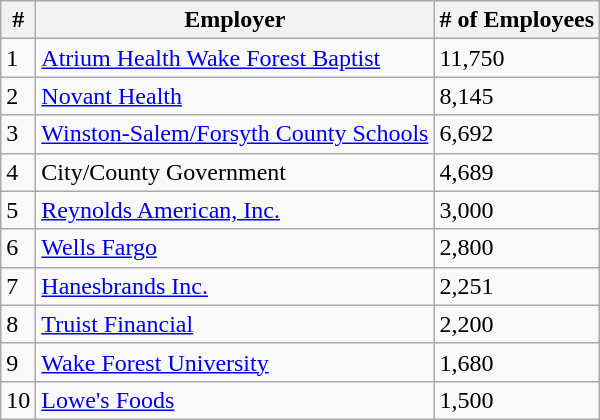<table class="wikitable">
<tr>
<th>#</th>
<th>Employer</th>
<th># of Employees</th>
</tr>
<tr>
<td>1</td>
<td><a href='#'>Atrium Health Wake Forest Baptist</a></td>
<td>11,750</td>
</tr>
<tr>
<td>2</td>
<td><a href='#'>Novant Health</a></td>
<td>8,145</td>
</tr>
<tr>
<td>3</td>
<td><a href='#'>Winston-Salem/Forsyth County Schools</a></td>
<td>6,692</td>
</tr>
<tr>
<td>4</td>
<td>City/County Government</td>
<td>4,689</td>
</tr>
<tr>
<td>5</td>
<td><a href='#'>Reynolds American, Inc.</a></td>
<td>3,000</td>
</tr>
<tr>
<td>6</td>
<td><a href='#'>Wells Fargo</a></td>
<td>2,800</td>
</tr>
<tr>
<td>7</td>
<td><a href='#'>Hanesbrands Inc.</a></td>
<td>2,251</td>
</tr>
<tr>
<td>8</td>
<td><a href='#'>Truist Financial</a></td>
<td>2,200</td>
</tr>
<tr>
<td>9</td>
<td><a href='#'>Wake Forest University</a></td>
<td>1,680</td>
</tr>
<tr>
<td>10</td>
<td><a href='#'>Lowe's Foods</a></td>
<td>1,500</td>
</tr>
</table>
